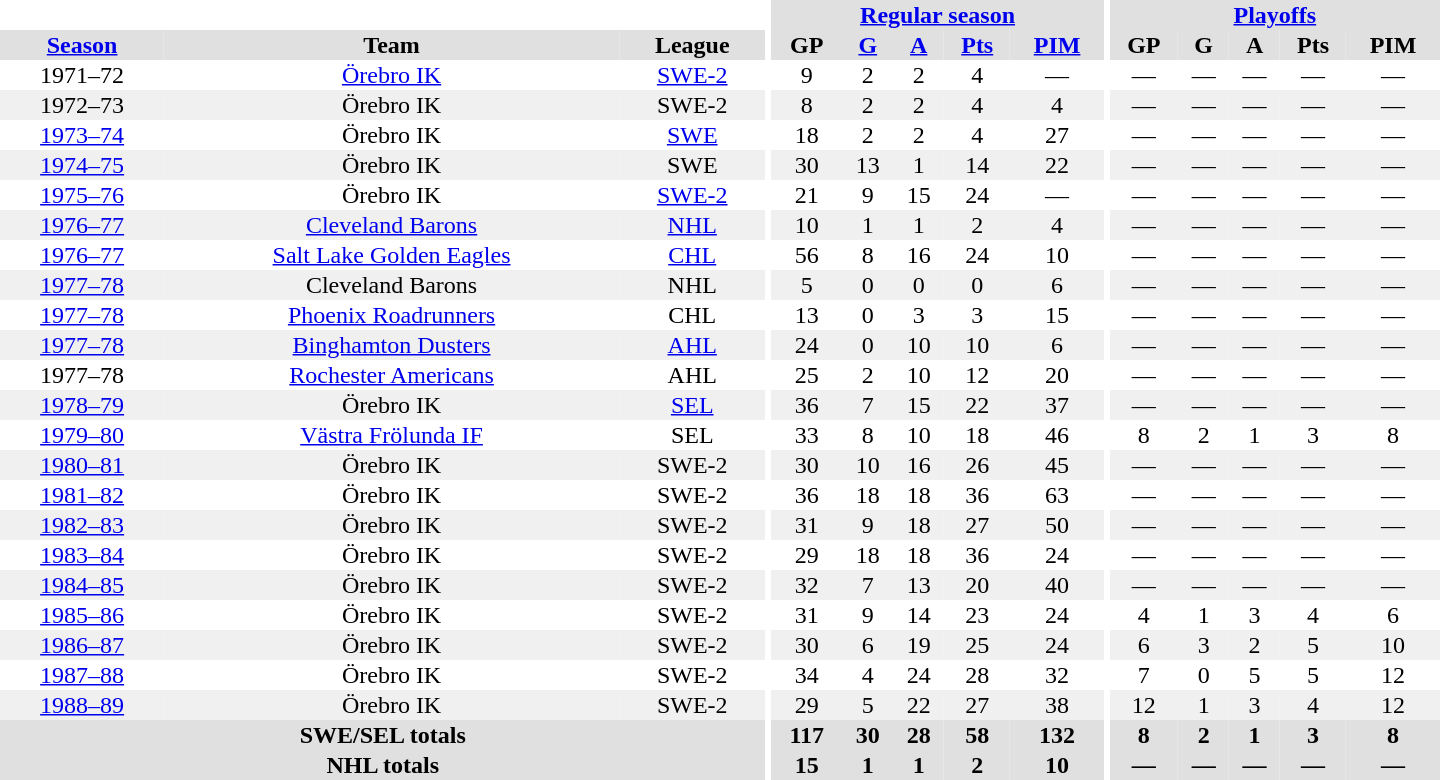<table border="0" cellpadding="1" cellspacing="0" style="text-align:center; width:60em">
<tr bgcolor="#e0e0e0">
<th colspan="3" bgcolor="#ffffff"></th>
<th rowspan="100" bgcolor="#ffffff"></th>
<th colspan="5"><a href='#'>Regular season</a></th>
<th rowspan="100" bgcolor="#ffffff"></th>
<th colspan="5"><a href='#'>Playoffs</a></th>
</tr>
<tr bgcolor="#e0e0e0">
<th><a href='#'>Season</a></th>
<th>Team</th>
<th>League</th>
<th>GP</th>
<th><a href='#'>G</a></th>
<th><a href='#'>A</a></th>
<th><a href='#'>Pts</a></th>
<th><a href='#'>PIM</a></th>
<th>GP</th>
<th>G</th>
<th>A</th>
<th>Pts</th>
<th>PIM</th>
</tr>
<tr>
<td>1971–72</td>
<td><a href='#'>Örebro IK</a></td>
<td><a href='#'>SWE-2</a></td>
<td>9</td>
<td>2</td>
<td>2</td>
<td>4</td>
<td>—</td>
<td>—</td>
<td>—</td>
<td>—</td>
<td>—</td>
<td>—</td>
</tr>
<tr bgcolor="#f0f0f0">
<td>1972–73</td>
<td>Örebro IK</td>
<td>SWE-2</td>
<td>8</td>
<td>2</td>
<td>2</td>
<td>4</td>
<td>4</td>
<td>—</td>
<td>—</td>
<td>—</td>
<td>—</td>
<td>—</td>
</tr>
<tr>
<td><a href='#'>1973–74</a></td>
<td>Örebro IK</td>
<td><a href='#'>SWE</a></td>
<td>18</td>
<td>2</td>
<td>2</td>
<td>4</td>
<td>27</td>
<td>—</td>
<td>—</td>
<td>—</td>
<td>—</td>
<td>—</td>
</tr>
<tr bgcolor="#f0f0f0">
<td><a href='#'>1974–75</a></td>
<td>Örebro IK</td>
<td>SWE</td>
<td>30</td>
<td>13</td>
<td>1</td>
<td>14</td>
<td>22</td>
<td>—</td>
<td>—</td>
<td>—</td>
<td>—</td>
<td>—</td>
</tr>
<tr>
<td><a href='#'>1975–76</a></td>
<td>Örebro IK</td>
<td><a href='#'>SWE-2</a></td>
<td>21</td>
<td>9</td>
<td>15</td>
<td>24</td>
<td>—</td>
<td>—</td>
<td>—</td>
<td>—</td>
<td>—</td>
<td>—</td>
</tr>
<tr bgcolor="#f0f0f0">
<td><a href='#'>1976–77</a></td>
<td><a href='#'>Cleveland Barons</a></td>
<td><a href='#'>NHL</a></td>
<td>10</td>
<td>1</td>
<td>1</td>
<td>2</td>
<td>4</td>
<td>—</td>
<td>—</td>
<td>—</td>
<td>—</td>
<td>—</td>
</tr>
<tr>
<td><a href='#'>1976–77</a></td>
<td><a href='#'>Salt Lake Golden Eagles</a></td>
<td><a href='#'>CHL</a></td>
<td>56</td>
<td>8</td>
<td>16</td>
<td>24</td>
<td>10</td>
<td>—</td>
<td>—</td>
<td>—</td>
<td>—</td>
<td>—</td>
</tr>
<tr bgcolor="#f0f0f0">
<td><a href='#'>1977–78</a></td>
<td>Cleveland Barons</td>
<td>NHL</td>
<td>5</td>
<td>0</td>
<td>0</td>
<td>0</td>
<td>6</td>
<td>—</td>
<td>—</td>
<td>—</td>
<td>—</td>
<td>—</td>
</tr>
<tr>
<td><a href='#'>1977–78</a></td>
<td><a href='#'>Phoenix Roadrunners</a></td>
<td>CHL</td>
<td>13</td>
<td>0</td>
<td>3</td>
<td>3</td>
<td>15</td>
<td>—</td>
<td>—</td>
<td>—</td>
<td>—</td>
<td>—</td>
</tr>
<tr bgcolor="#f0f0f0">
<td><a href='#'>1977–78</a></td>
<td><a href='#'>Binghamton Dusters</a></td>
<td><a href='#'>AHL</a></td>
<td>24</td>
<td>0</td>
<td>10</td>
<td>10</td>
<td>6</td>
<td>—</td>
<td>—</td>
<td>—</td>
<td>—</td>
<td>—</td>
</tr>
<tr>
<td>1977–78</td>
<td><a href='#'>Rochester Americans</a></td>
<td>AHL</td>
<td>25</td>
<td>2</td>
<td>10</td>
<td>12</td>
<td>20</td>
<td>—</td>
<td>—</td>
<td>—</td>
<td>—</td>
<td>—</td>
</tr>
<tr bgcolor="#f0f0f0">
<td><a href='#'>1978–79</a></td>
<td>Örebro IK</td>
<td><a href='#'>SEL</a></td>
<td>36</td>
<td>7</td>
<td>15</td>
<td>22</td>
<td>37</td>
<td>—</td>
<td>—</td>
<td>—</td>
<td>—</td>
<td>—</td>
</tr>
<tr>
<td><a href='#'>1979–80</a></td>
<td><a href='#'>Västra Frölunda IF</a></td>
<td>SEL</td>
<td>33</td>
<td>8</td>
<td>10</td>
<td>18</td>
<td>46</td>
<td>8</td>
<td>2</td>
<td>1</td>
<td>3</td>
<td>8</td>
</tr>
<tr bgcolor="#f0f0f0">
<td><a href='#'>1980–81</a></td>
<td>Örebro IK</td>
<td>SWE-2</td>
<td>30</td>
<td>10</td>
<td>16</td>
<td>26</td>
<td>45</td>
<td>—</td>
<td>—</td>
<td>—</td>
<td>—</td>
<td>—</td>
</tr>
<tr>
<td><a href='#'>1981–82</a></td>
<td>Örebro IK</td>
<td>SWE-2</td>
<td>36</td>
<td>18</td>
<td>18</td>
<td>36</td>
<td>63</td>
<td>—</td>
<td>—</td>
<td>—</td>
<td>—</td>
<td>—</td>
</tr>
<tr bgcolor="#f0f0f0">
<td><a href='#'>1982–83</a></td>
<td>Örebro IK</td>
<td>SWE-2</td>
<td>31</td>
<td>9</td>
<td>18</td>
<td>27</td>
<td>50</td>
<td>—</td>
<td>—</td>
<td>—</td>
<td>—</td>
<td>—</td>
</tr>
<tr>
<td><a href='#'>1983–84</a></td>
<td>Örebro IK</td>
<td>SWE-2</td>
<td>29</td>
<td>18</td>
<td>18</td>
<td>36</td>
<td>24</td>
<td>—</td>
<td>—</td>
<td>—</td>
<td>—</td>
<td>—</td>
</tr>
<tr bgcolor="#f0f0f0">
<td><a href='#'>1984–85</a></td>
<td>Örebro IK</td>
<td>SWE-2</td>
<td>32</td>
<td>7</td>
<td>13</td>
<td>20</td>
<td>40</td>
<td>—</td>
<td>—</td>
<td>—</td>
<td>—</td>
<td>—</td>
</tr>
<tr>
<td><a href='#'>1985–86</a></td>
<td>Örebro IK</td>
<td>SWE-2</td>
<td>31</td>
<td>9</td>
<td>14</td>
<td>23</td>
<td>24</td>
<td>4</td>
<td>1</td>
<td>3</td>
<td>4</td>
<td>6</td>
</tr>
<tr bgcolor="#f0f0f0">
<td><a href='#'>1986–87</a></td>
<td>Örebro IK</td>
<td>SWE-2</td>
<td>30</td>
<td>6</td>
<td>19</td>
<td>25</td>
<td>24</td>
<td>6</td>
<td>3</td>
<td>2</td>
<td>5</td>
<td>10</td>
</tr>
<tr>
<td><a href='#'>1987–88</a></td>
<td>Örebro IK</td>
<td>SWE-2</td>
<td>34</td>
<td>4</td>
<td>24</td>
<td>28</td>
<td>32</td>
<td>7</td>
<td>0</td>
<td>5</td>
<td>5</td>
<td>12</td>
</tr>
<tr bgcolor="#f0f0f0">
<td><a href='#'>1988–89</a></td>
<td>Örebro IK</td>
<td>SWE-2</td>
<td>29</td>
<td>5</td>
<td>22</td>
<td>27</td>
<td>38</td>
<td>12</td>
<td>1</td>
<td>3</td>
<td>4</td>
<td>12</td>
</tr>
<tr bgcolor="#e0e0e0">
<th colspan="3">SWE/SEL totals</th>
<th>117</th>
<th>30</th>
<th>28</th>
<th>58</th>
<th>132</th>
<th>8</th>
<th>2</th>
<th>1</th>
<th>3</th>
<th>8</th>
</tr>
<tr bgcolor="#e0e0e0">
<th colspan="3">NHL totals</th>
<th>15</th>
<th>1</th>
<th>1</th>
<th>2</th>
<th>10</th>
<th>—</th>
<th>—</th>
<th>—</th>
<th>—</th>
<th>—</th>
</tr>
</table>
